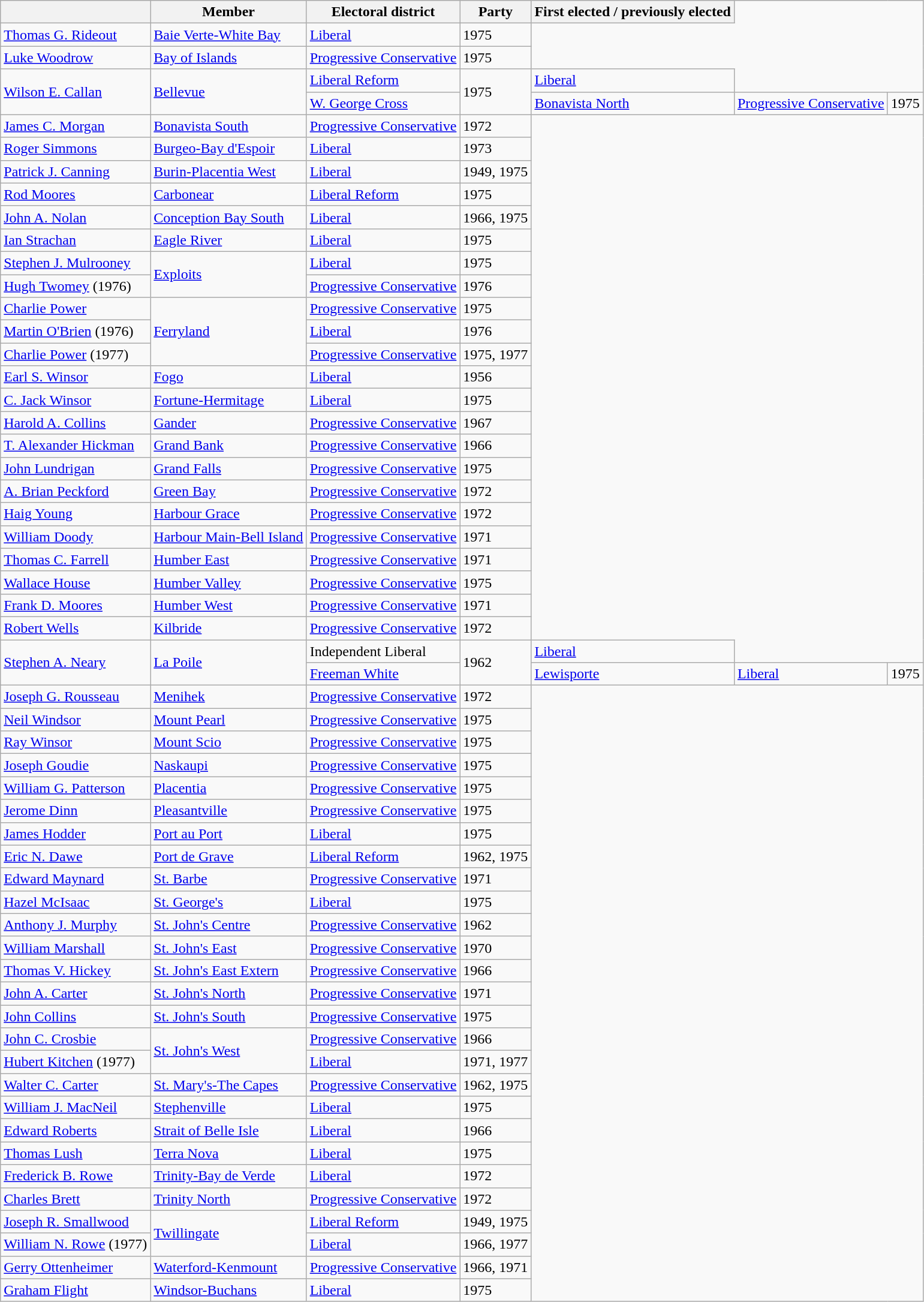<table class="wikitable sortable">
<tr>
<th></th>
<th>Member</th>
<th>Electoral district</th>
<th>Party</th>
<th>First elected / previously elected</th>
</tr>
<tr>
<td><a href='#'>Thomas G. Rideout</a></td>
<td><a href='#'>Baie Verte-White Bay</a></td>
<td><a href='#'>Liberal</a></td>
<td>1975</td>
</tr>
<tr>
<td><a href='#'>Luke Woodrow</a></td>
<td><a href='#'>Bay of Islands</a></td>
<td><a href='#'>Progressive Conservative</a></td>
<td>1975</td>
</tr>
<tr>
<td rowspan=2><a href='#'>Wilson E. Callan</a></td>
<td rowspan=2><a href='#'>Bellevue</a></td>
<td><a href='#'>Liberal Reform</a></td>
<td rowspan=2>1975<br></td>
<td><a href='#'>Liberal</a></td>
</tr>
<tr>
<td><a href='#'>W. George Cross</a></td>
<td><a href='#'>Bonavista North</a></td>
<td><a href='#'>Progressive Conservative</a></td>
<td>1975</td>
</tr>
<tr>
<td><a href='#'>James C. Morgan</a></td>
<td><a href='#'>Bonavista South</a></td>
<td><a href='#'>Progressive Conservative</a></td>
<td>1972</td>
</tr>
<tr>
<td><a href='#'>Roger Simmons</a></td>
<td><a href='#'>Burgeo-Bay d'Espoir</a></td>
<td><a href='#'>Liberal</a></td>
<td>1973</td>
</tr>
<tr>
<td><a href='#'>Patrick J. Canning</a></td>
<td><a href='#'>Burin-Placentia West</a></td>
<td><a href='#'>Liberal</a></td>
<td>1949, 1975</td>
</tr>
<tr>
<td><a href='#'>Rod Moores</a></td>
<td><a href='#'>Carbonear</a></td>
<td><a href='#'>Liberal Reform</a></td>
<td>1975</td>
</tr>
<tr>
<td><a href='#'>John A. Nolan</a></td>
<td><a href='#'>Conception Bay South</a></td>
<td><a href='#'>Liberal</a></td>
<td>1966, 1975</td>
</tr>
<tr>
<td><a href='#'>Ian Strachan</a></td>
<td><a href='#'>Eagle River</a></td>
<td><a href='#'>Liberal</a></td>
<td>1975</td>
</tr>
<tr>
<td><a href='#'>Stephen J. Mulrooney</a></td>
<td rowspan=2><a href='#'>Exploits</a></td>
<td><a href='#'>Liberal</a></td>
<td>1975</td>
</tr>
<tr>
<td><a href='#'>Hugh Twomey</a> (1976)</td>
<td><a href='#'>Progressive Conservative</a></td>
<td>1976</td>
</tr>
<tr>
<td><a href='#'>Charlie Power</a></td>
<td rowspan=3><a href='#'>Ferryland</a></td>
<td><a href='#'>Progressive Conservative</a></td>
<td>1975</td>
</tr>
<tr>
<td><a href='#'>Martin O'Brien</a> (1976)</td>
<td><a href='#'>Liberal</a></td>
<td>1976</td>
</tr>
<tr>
<td><a href='#'>Charlie Power</a> (1977)</td>
<td><a href='#'>Progressive Conservative</a></td>
<td>1975, 1977</td>
</tr>
<tr>
<td><a href='#'>Earl S. Winsor</a></td>
<td><a href='#'>Fogo</a></td>
<td><a href='#'>Liberal</a></td>
<td>1956</td>
</tr>
<tr>
<td><a href='#'>C. Jack Winsor</a></td>
<td><a href='#'>Fortune-Hermitage</a></td>
<td><a href='#'>Liberal</a></td>
<td>1975</td>
</tr>
<tr>
<td><a href='#'>Harold A. Collins</a></td>
<td><a href='#'>Gander</a></td>
<td><a href='#'>Progressive Conservative</a></td>
<td>1967</td>
</tr>
<tr>
<td><a href='#'>T. Alexander Hickman</a></td>
<td><a href='#'>Grand Bank</a></td>
<td><a href='#'>Progressive Conservative</a></td>
<td>1966</td>
</tr>
<tr>
<td><a href='#'>John Lundrigan</a></td>
<td><a href='#'>Grand Falls</a></td>
<td><a href='#'>Progressive Conservative</a></td>
<td>1975</td>
</tr>
<tr>
<td><a href='#'>A. Brian Peckford</a></td>
<td><a href='#'>Green Bay</a></td>
<td><a href='#'>Progressive Conservative</a></td>
<td>1972</td>
</tr>
<tr>
<td><a href='#'>Haig Young</a></td>
<td><a href='#'>Harbour Grace</a></td>
<td><a href='#'>Progressive Conservative</a></td>
<td>1972</td>
</tr>
<tr>
<td><a href='#'>William Doody</a></td>
<td><a href='#'>Harbour Main-Bell Island</a></td>
<td><a href='#'>Progressive Conservative</a></td>
<td>1971</td>
</tr>
<tr>
<td><a href='#'>Thomas C. Farrell</a></td>
<td><a href='#'>Humber East</a></td>
<td><a href='#'>Progressive Conservative</a></td>
<td>1971</td>
</tr>
<tr>
<td><a href='#'>Wallace House</a></td>
<td><a href='#'>Humber Valley</a></td>
<td><a href='#'>Progressive Conservative</a></td>
<td>1975</td>
</tr>
<tr>
<td><a href='#'>Frank D. Moores</a></td>
<td><a href='#'>Humber West</a></td>
<td><a href='#'>Progressive Conservative</a></td>
<td>1971</td>
</tr>
<tr>
<td><a href='#'>Robert Wells</a></td>
<td><a href='#'>Kilbride</a></td>
<td><a href='#'>Progressive Conservative</a></td>
<td>1972</td>
</tr>
<tr>
<td rowspan=2><a href='#'>Stephen A. Neary</a></td>
<td rowspan=2><a href='#'>La Poile</a></td>
<td>Independent Liberal</td>
<td rowspan=2>1962<br></td>
<td><a href='#'>Liberal</a></td>
</tr>
<tr>
<td><a href='#'>Freeman White</a></td>
<td><a href='#'>Lewisporte</a></td>
<td><a href='#'>Liberal</a></td>
<td>1975</td>
</tr>
<tr>
<td><a href='#'>Joseph G. Rousseau</a></td>
<td><a href='#'>Menihek</a></td>
<td><a href='#'>Progressive Conservative</a></td>
<td>1972</td>
</tr>
<tr>
<td><a href='#'>Neil Windsor</a></td>
<td><a href='#'>Mount Pearl</a></td>
<td><a href='#'>Progressive Conservative</a></td>
<td>1975</td>
</tr>
<tr>
<td><a href='#'>Ray Winsor</a></td>
<td><a href='#'>Mount Scio</a></td>
<td><a href='#'>Progressive Conservative</a></td>
<td>1975</td>
</tr>
<tr>
<td><a href='#'>Joseph Goudie</a></td>
<td><a href='#'>Naskaupi</a></td>
<td><a href='#'>Progressive Conservative</a></td>
<td>1975</td>
</tr>
<tr>
<td><a href='#'>William G. Patterson</a></td>
<td><a href='#'>Placentia</a></td>
<td><a href='#'>Progressive Conservative</a></td>
<td>1975</td>
</tr>
<tr>
<td><a href='#'>Jerome Dinn</a></td>
<td><a href='#'>Pleasantville</a></td>
<td><a href='#'>Progressive Conservative</a></td>
<td>1975</td>
</tr>
<tr>
<td><a href='#'>James Hodder</a></td>
<td><a href='#'>Port au Port</a></td>
<td><a href='#'>Liberal</a></td>
<td>1975</td>
</tr>
<tr>
<td><a href='#'>Eric N. Dawe</a></td>
<td><a href='#'>Port de Grave</a></td>
<td><a href='#'>Liberal Reform</a></td>
<td>1962, 1975</td>
</tr>
<tr>
<td><a href='#'>Edward Maynard</a></td>
<td><a href='#'>St. Barbe</a></td>
<td><a href='#'>Progressive Conservative</a></td>
<td>1971</td>
</tr>
<tr>
<td><a href='#'>Hazel McIsaac</a></td>
<td><a href='#'>St. George's</a></td>
<td><a href='#'>Liberal</a></td>
<td>1975</td>
</tr>
<tr>
<td><a href='#'>Anthony J. Murphy</a></td>
<td><a href='#'>St. John's Centre</a></td>
<td><a href='#'>Progressive Conservative</a></td>
<td>1962</td>
</tr>
<tr>
<td><a href='#'>William Marshall</a></td>
<td><a href='#'>St. John's East</a></td>
<td><a href='#'>Progressive Conservative</a></td>
<td>1970</td>
</tr>
<tr>
<td><a href='#'>Thomas V. Hickey</a></td>
<td><a href='#'>St. John's East Extern</a></td>
<td><a href='#'>Progressive Conservative</a></td>
<td>1966</td>
</tr>
<tr>
<td><a href='#'>John A. Carter</a></td>
<td><a href='#'>St. John's North</a></td>
<td><a href='#'>Progressive Conservative</a></td>
<td>1971</td>
</tr>
<tr>
<td><a href='#'>John Collins</a></td>
<td><a href='#'>St. John's South</a></td>
<td><a href='#'>Progressive Conservative</a></td>
<td>1975</td>
</tr>
<tr>
<td><a href='#'>John C. Crosbie</a></td>
<td rowspan=2><a href='#'>St. John's West</a></td>
<td><a href='#'>Progressive Conservative</a></td>
<td>1966</td>
</tr>
<tr>
<td><a href='#'>Hubert Kitchen</a> (1977)</td>
<td><a href='#'>Liberal</a></td>
<td>1971, 1977</td>
</tr>
<tr>
<td><a href='#'>Walter C. Carter</a></td>
<td><a href='#'>St. Mary's-The Capes</a></td>
<td><a href='#'>Progressive Conservative</a></td>
<td>1962, 1975</td>
</tr>
<tr>
<td><a href='#'>William J. MacNeil</a></td>
<td><a href='#'>Stephenville</a></td>
<td><a href='#'>Liberal</a></td>
<td>1975</td>
</tr>
<tr>
<td><a href='#'>Edward Roberts</a></td>
<td><a href='#'>Strait of Belle Isle</a></td>
<td><a href='#'>Liberal</a></td>
<td>1966</td>
</tr>
<tr>
<td><a href='#'>Thomas Lush</a></td>
<td><a href='#'>Terra Nova</a></td>
<td><a href='#'>Liberal</a></td>
<td>1975</td>
</tr>
<tr>
<td><a href='#'>Frederick B. Rowe</a></td>
<td><a href='#'>Trinity-Bay de Verde</a></td>
<td><a href='#'>Liberal</a></td>
<td>1972</td>
</tr>
<tr>
<td><a href='#'>Charles Brett</a></td>
<td><a href='#'>Trinity North</a></td>
<td><a href='#'>Progressive Conservative</a></td>
<td>1972</td>
</tr>
<tr>
<td><a href='#'>Joseph R. Smallwood</a></td>
<td rowspan=2><a href='#'>Twillingate</a></td>
<td><a href='#'>Liberal Reform</a></td>
<td>1949, 1975</td>
</tr>
<tr>
<td><a href='#'>William N. Rowe</a> (1977)</td>
<td><a href='#'>Liberal</a></td>
<td>1966, 1977</td>
</tr>
<tr>
<td><a href='#'>Gerry Ottenheimer</a></td>
<td><a href='#'>Waterford-Kenmount</a></td>
<td><a href='#'>Progressive Conservative</a></td>
<td>1966, 1971</td>
</tr>
<tr>
<td><a href='#'>Graham Flight</a></td>
<td><a href='#'>Windsor-Buchans</a></td>
<td><a href='#'>Liberal</a></td>
<td>1975</td>
</tr>
</table>
